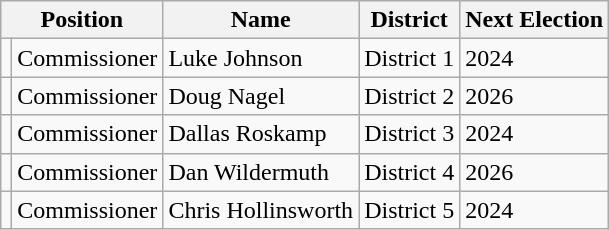<table class="wikitable">
<tr>
<th colspan="2">Position</th>
<th>Name</th>
<th>District</th>
<th>Next Election</th>
</tr>
<tr>
<td></td>
<td>Commissioner</td>
<td>Luke Johnson</td>
<td>District 1</td>
<td>2024</td>
</tr>
<tr>
<td></td>
<td>Commissioner</td>
<td>Doug Nagel</td>
<td>District 2</td>
<td>2026</td>
</tr>
<tr>
<td></td>
<td>Commissioner</td>
<td>Dallas Roskamp</td>
<td>District 3</td>
<td>2024</td>
</tr>
<tr>
<td></td>
<td>Commissioner</td>
<td>Dan Wildermuth</td>
<td>District 4</td>
<td>2026</td>
</tr>
<tr>
<td></td>
<td>Commissioner</td>
<td>Chris Hollinsworth</td>
<td>District 5</td>
<td>2024</td>
</tr>
</table>
